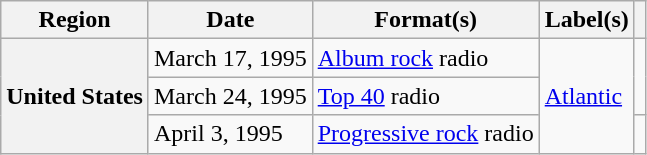<table class="wikitable plainrowheaders">
<tr>
<th scope="col">Region</th>
<th scope="col">Date</th>
<th scope="col">Format(s)</th>
<th scope="col">Label(s)</th>
<th scope="col"></th>
</tr>
<tr>
<th scope="row" rowspan="3">United States</th>
<td>March 17, 1995</td>
<td><a href='#'>Album rock</a> radio</td>
<td rowspan="3"><a href='#'>Atlantic</a></td>
<td rowspan="2"></td>
</tr>
<tr>
<td>March 24, 1995</td>
<td><a href='#'>Top 40</a> radio</td>
</tr>
<tr>
<td>April 3, 1995</td>
<td><a href='#'>Progressive rock</a> radio</td>
<td></td>
</tr>
</table>
